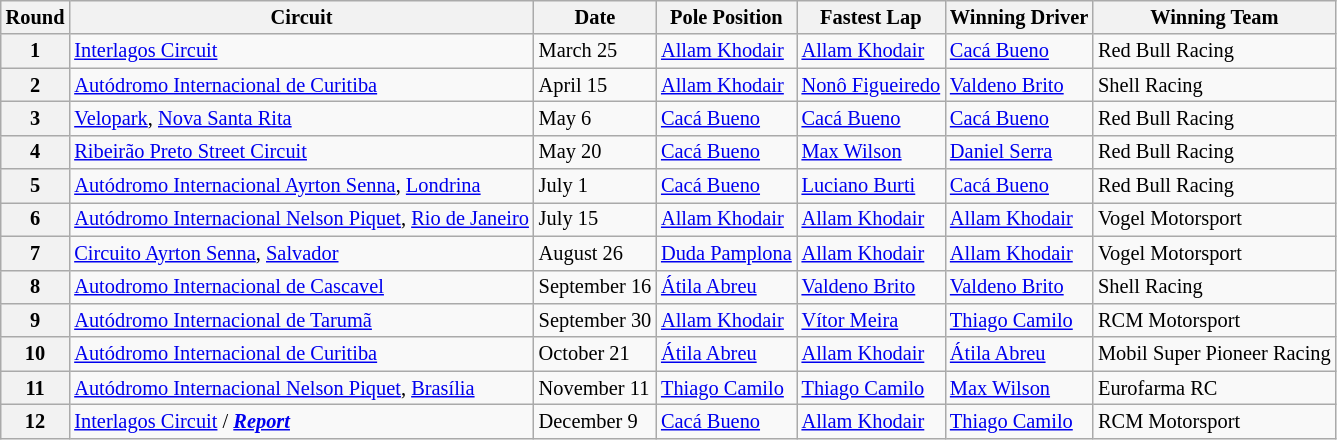<table class="wikitable" style="font-size: 85%;">
<tr>
<th>Round</th>
<th>Circuit</th>
<th>Date</th>
<th>Pole Position</th>
<th>Fastest Lap</th>
<th>Winning Driver</th>
<th>Winning Team</th>
</tr>
<tr>
<th>1</th>
<td><a href='#'>Interlagos Circuit</a></td>
<td>March 25</td>
<td><a href='#'>Allam Khodair</a></td>
<td><a href='#'>Allam Khodair</a></td>
<td><a href='#'>Cacá Bueno</a></td>
<td>Red Bull Racing</td>
</tr>
<tr>
<th>2</th>
<td><a href='#'>Autódromo Internacional de Curitiba</a></td>
<td>April 15</td>
<td><a href='#'>Allam Khodair</a></td>
<td><a href='#'>Nonô Figueiredo</a></td>
<td><a href='#'>Valdeno Brito</a></td>
<td>Shell Racing</td>
</tr>
<tr>
<th>3</th>
<td><a href='#'>Velopark</a>, <a href='#'>Nova Santa Rita</a></td>
<td>May 6</td>
<td><a href='#'>Cacá Bueno</a></td>
<td><a href='#'>Cacá Bueno</a></td>
<td><a href='#'>Cacá Bueno</a></td>
<td>Red Bull Racing</td>
</tr>
<tr>
<th>4</th>
<td><a href='#'>Ribeirão Preto Street Circuit</a></td>
<td>May 20</td>
<td><a href='#'>Cacá Bueno</a></td>
<td><a href='#'>Max Wilson</a></td>
<td><a href='#'>Daniel Serra</a></td>
<td>Red Bull Racing</td>
</tr>
<tr>
<th>5</th>
<td><a href='#'>Autódromo Internacional Ayrton Senna</a>, <a href='#'>Londrina</a></td>
<td>July 1</td>
<td><a href='#'>Cacá Bueno</a></td>
<td><a href='#'>Luciano Burti</a></td>
<td><a href='#'>Cacá Bueno</a></td>
<td>Red Bull Racing</td>
</tr>
<tr>
<th>6</th>
<td><a href='#'>Autódromo Internacional Nelson Piquet</a>, <a href='#'>Rio de Janeiro</a></td>
<td>July 15</td>
<td><a href='#'>Allam Khodair</a></td>
<td><a href='#'>Allam Khodair</a></td>
<td><a href='#'>Allam Khodair</a></td>
<td>Vogel Motorsport</td>
</tr>
<tr>
<th>7</th>
<td><a href='#'>Circuito Ayrton Senna</a>, <a href='#'>Salvador</a></td>
<td>August 26</td>
<td><a href='#'>Duda Pamplona</a></td>
<td><a href='#'>Allam Khodair</a></td>
<td><a href='#'>Allam Khodair</a></td>
<td>Vogel Motorsport</td>
</tr>
<tr>
<th>8</th>
<td><a href='#'>Autodromo Internacional de Cascavel</a></td>
<td>September 16</td>
<td><a href='#'>Átila Abreu</a></td>
<td><a href='#'>Valdeno Brito</a></td>
<td><a href='#'>Valdeno Brito</a></td>
<td>Shell Racing</td>
</tr>
<tr>
<th>9</th>
<td><a href='#'>Autódromo Internacional de Tarumã</a></td>
<td>September 30</td>
<td><a href='#'>Allam Khodair</a></td>
<td><a href='#'>Vítor Meira</a></td>
<td><a href='#'>Thiago Camilo</a></td>
<td>RCM Motorsport</td>
</tr>
<tr>
<th>10</th>
<td><a href='#'>Autódromo Internacional de Curitiba</a></td>
<td>October 21</td>
<td><a href='#'>Átila Abreu</a></td>
<td><a href='#'>Allam Khodair</a></td>
<td><a href='#'>Átila Abreu</a></td>
<td>Mobil Super Pioneer Racing</td>
</tr>
<tr>
<th>11</th>
<td><a href='#'>Autódromo Internacional Nelson Piquet</a>, <a href='#'>Brasília</a></td>
<td>November 11</td>
<td><a href='#'>Thiago Camilo</a></td>
<td><a href='#'>Thiago Camilo</a></td>
<td><a href='#'>Max Wilson</a></td>
<td>Eurofarma RC</td>
</tr>
<tr>
<th>12</th>
<td><a href='#'>Interlagos Circuit</a> / <strong><em><a href='#'>Report</a></em></strong></td>
<td>December 9</td>
<td><a href='#'>Cacá Bueno</a></td>
<td><a href='#'>Allam Khodair</a></td>
<td><a href='#'>Thiago Camilo</a></td>
<td>RCM Motorsport</td>
</tr>
</table>
